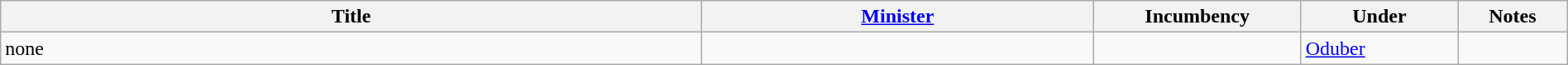<table class="wikitable" style="width:100%;">
<tr>
<th>Title</th>
<th style="width:25%;"><a href='#'>Minister</a></th>
<th style="width:160px;">Incumbency</th>
<th style="width:10%;">Under</th>
<th style="width:7%;">Notes</th>
</tr>
<tr>
<td>none</td>
<td></td>
<td></td>
<td><a href='#'>Oduber</a></td>
<td></td>
</tr>
</table>
